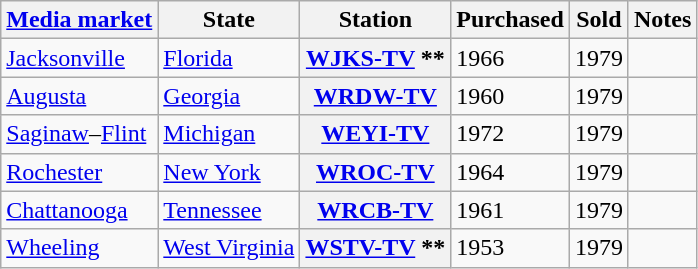<table class="wikitable sortable">
<tr>
<th scope="col"><a href='#'>Media market</a></th>
<th scope="col">State</th>
<th scope="col">Station</th>
<th scope="col">Purchased</th>
<th scope="col">Sold</th>
<th scope="col" class="unsortable">Notes</th>
</tr>
<tr>
<td><a href='#'>Jacksonville</a></td>
<td><a href='#'>Florida</a></td>
<th scope="row"><a href='#'>WJKS-TV</a> **</th>
<td>1966</td>
<td>1979</td>
<td></td>
</tr>
<tr>
<td><a href='#'>Augusta</a></td>
<td><a href='#'>Georgia</a></td>
<th scope="row"><a href='#'>WRDW-TV</a></th>
<td>1960</td>
<td>1979</td>
<td></td>
</tr>
<tr>
<td><a href='#'>Saginaw</a>–<a href='#'>Flint</a></td>
<td><a href='#'>Michigan</a></td>
<th scope="row"><a href='#'>WEYI-TV</a></th>
<td>1972</td>
<td>1979</td>
<td></td>
</tr>
<tr>
<td><a href='#'>Rochester</a></td>
<td><a href='#'>New York</a></td>
<th scope="row"><a href='#'>WROC-TV</a></th>
<td>1964</td>
<td>1979</td>
<td></td>
</tr>
<tr>
<td><a href='#'>Chattanooga</a></td>
<td><a href='#'>Tennessee</a></td>
<th scope="row"><a href='#'>WRCB-TV</a></th>
<td>1961</td>
<td>1979</td>
<td></td>
</tr>
<tr>
<td><a href='#'>Wheeling</a></td>
<td><a href='#'>West Virginia</a></td>
<th scope="row"><a href='#'>WSTV-TV</a> **</th>
<td>1953</td>
<td>1979</td>
<td></td>
</tr>
</table>
